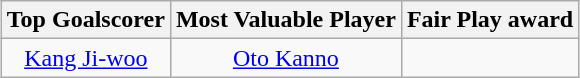<table class="wikitable" style="text-align: center; margin: 0 auto;">
<tr>
<th>Top Goalscorer</th>
<th>Most Valuable Player</th>
<th>Fair Play award</th>
</tr>
<tr>
<td> <a href='#'>Kang Ji-woo</a></td>
<td> <a href='#'>Oto Kanno</a></td>
<td></td>
</tr>
</table>
